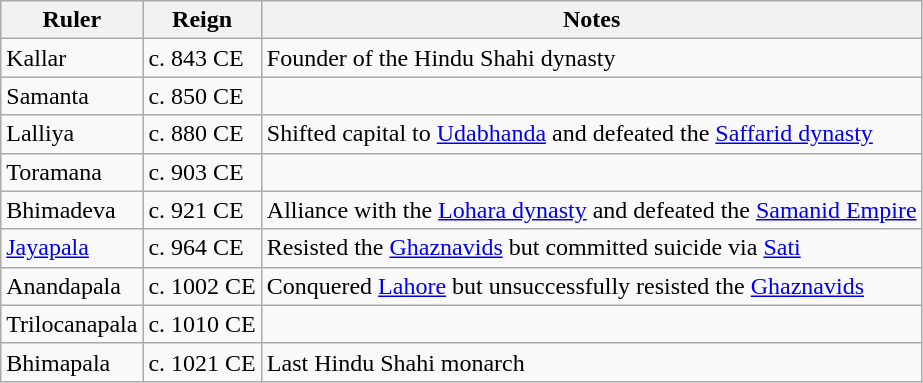<table class="wikitable">
<tr>
<th>Ruler</th>
<th>Reign</th>
<th>Notes</th>
</tr>
<tr>
<td>Kallar</td>
<td>c. 843 CE</td>
<td>Founder of the Hindu Shahi dynasty</td>
</tr>
<tr>
<td>Samanta</td>
<td>c. 850 CE</td>
<td></td>
</tr>
<tr>
<td>Lalliya</td>
<td>c. 880 CE</td>
<td>Shifted capital to <a href='#'>Udabhanda</a> and defeated the <a href='#'>Saffarid dynasty</a></td>
</tr>
<tr>
<td>Toramana</td>
<td>c. 903 CE</td>
<td></td>
</tr>
<tr>
<td>Bhimadeva</td>
<td>c. 921 CE</td>
<td>Alliance with the <a href='#'>Lohara dynasty</a> and defeated the <a href='#'>Samanid Empire</a></td>
</tr>
<tr>
<td><a href='#'>Jayapala</a></td>
<td>c. 964 CE</td>
<td>Resisted the <a href='#'>Ghaznavids</a> but committed suicide via <a href='#'>Sati</a></td>
</tr>
<tr>
<td>Anandapala</td>
<td>c. 1002 CE</td>
<td>Conquered <a href='#'>Lahore</a> but unsuccessfully resisted the <a href='#'>Ghaznavids</a></td>
</tr>
<tr>
<td>Trilocanapala</td>
<td>c. 1010 CE</td>
<td></td>
</tr>
<tr>
<td>Bhimapala</td>
<td>c. 1021 CE</td>
<td>Last Hindu Shahi monarch</td>
</tr>
</table>
